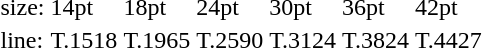<table style="margin-left:40px;">
<tr>
<td>size:</td>
<td>14pt</td>
<td>18pt</td>
<td>24pt</td>
<td>30pt</td>
<td>36pt</td>
<td>42pt</td>
</tr>
<tr>
<td>line:</td>
<td>T.1518</td>
<td>T.1965</td>
<td>T.2590</td>
<td>T.3124</td>
<td>T.3824</td>
<td>T.4427</td>
</tr>
</table>
